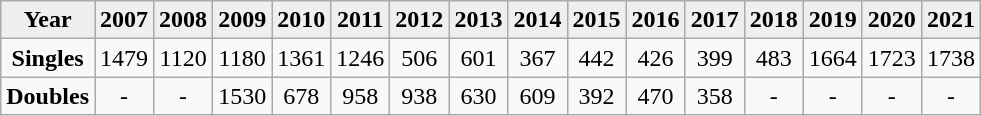<table class="wikitable">
<tr bgcolor="#efefef">
<td align="center"><strong>Year</strong></td>
<td align="center"><strong>2007</strong></td>
<td align="center"><strong>2008</strong></td>
<td align="center"><strong>2009</strong></td>
<td align="center"><strong>2010</strong></td>
<td align="center"><strong>2011</strong></td>
<td align="center"><strong>2012</strong></td>
<td align="center"><strong>2013</strong></td>
<td align="center"><strong>2014</strong></td>
<td align="center"><strong>2015</strong></td>
<td align="center"><strong>2016</strong></td>
<td align="center"><strong>2017</strong></td>
<td align="center"><strong>2018</strong></td>
<td align="center"><strong>2019</strong></td>
<td align="center"><strong>2020</strong></td>
<td align="center"><strong>2021</strong></td>
</tr>
<tr>
<td align="center" valign="top"><strong>Singles</strong></td>
<td align="center" valign="top">1479</td>
<td align="center" valign="top">1120</td>
<td align="center" valign="top">1180</td>
<td align="center" valign="top">1361</td>
<td align="center" valign="top">1246</td>
<td align="center" valign="top">506</td>
<td align="center" valign="top">601</td>
<td align="center" valign="top">367</td>
<td align="center" valign="top">442</td>
<td align="center" valign="top">426</td>
<td align="center" valign="top">399</td>
<td align="center" valign="top">483</td>
<td align="center" valign="top">1664</td>
<td align="center" valign="top">1723</td>
<td align="center" valign="top">1738</td>
</tr>
<tr>
<td align="center" valign="top"><strong>Doubles</strong></td>
<td align="center" valign="top">-</td>
<td align="center" valign="top">-</td>
<td align="center" valign="top">1530</td>
<td align="center" valign="top">678</td>
<td align="center" valign="top">958</td>
<td align="center" valign="top">938</td>
<td align="center" valign="top">630</td>
<td align="center" valign="top">609</td>
<td align="center" valign="top">392</td>
<td align="center" valign="top">470</td>
<td align="center" valign="top">358</td>
<td align="center" valign="top">-</td>
<td align="center" valign="top">-</td>
<td align="center" valign="top">-</td>
<td align="center" valign="top">-</td>
</tr>
</table>
